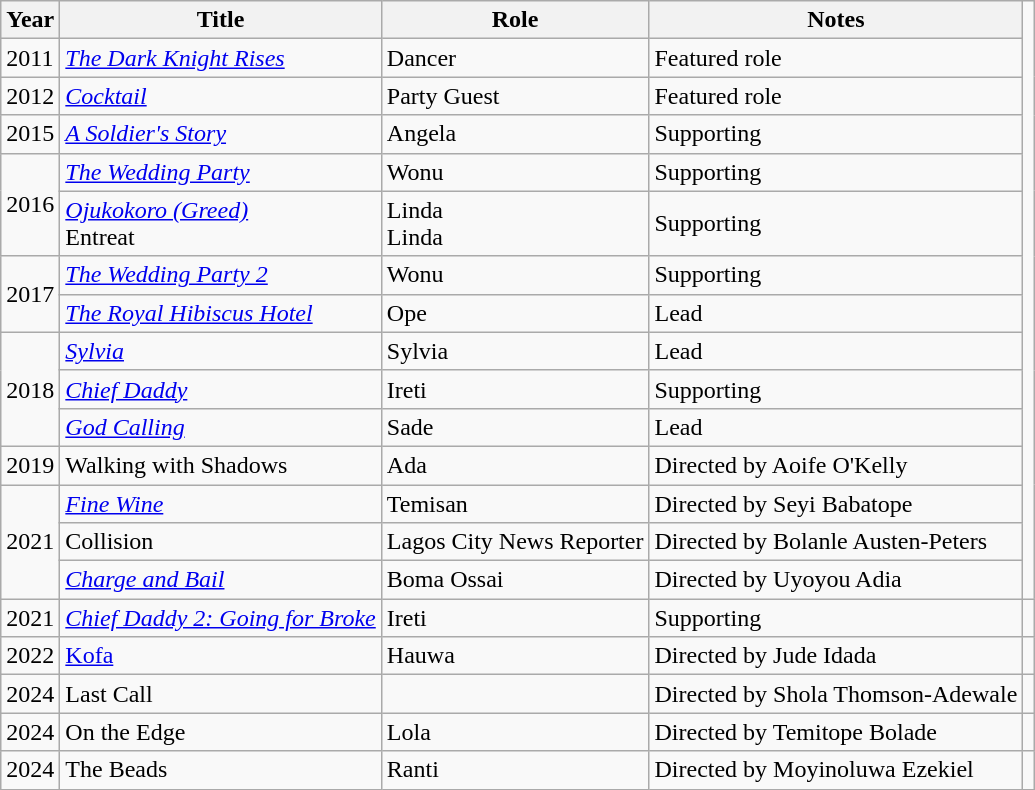<table class="wikitable sortable">
<tr>
<th>Year</th>
<th>Title</th>
<th>Role</th>
<th class="unsortable">Notes</th>
</tr>
<tr>
<td>2011</td>
<td><em><a href='#'>The Dark Knight Rises</a></em></td>
<td>Dancer</td>
<td>Featured role</td>
</tr>
<tr>
<td>2012</td>
<td><em><a href='#'>Cocktail</a></em></td>
<td>Party Guest</td>
<td>Featured role</td>
</tr>
<tr>
<td>2015</td>
<td><em><a href='#'>A Soldier's Story</a></em></td>
<td>Angela</td>
<td>Supporting</td>
</tr>
<tr>
<td rowspan=2>2016</td>
<td><em><a href='#'>The Wedding Party</a></em></td>
<td>Wonu</td>
<td>Supporting</td>
</tr>
<tr>
<td><em><a href='#'>Ojukokoro (Greed)</a></em><br>Entreat</td>
<td>Linda<br>Linda</td>
<td>Supporting</td>
</tr>
<tr>
<td rowspan="2">2017</td>
<td><em><a href='#'>The Wedding Party 2</a></em></td>
<td>Wonu</td>
<td>Supporting</td>
</tr>
<tr>
<td><em><a href='#'>The Royal Hibiscus Hotel</a></em></td>
<td>Ope</td>
<td>Lead</td>
</tr>
<tr>
<td rowspan="3">2018</td>
<td><em><a href='#'>Sylvia</a></em></td>
<td>Sylvia</td>
<td>Lead</td>
</tr>
<tr>
<td><em><a href='#'>Chief Daddy</a></em></td>
<td>Ireti</td>
<td>Supporting</td>
</tr>
<tr>
<td><em><a href='#'>God Calling</a></em></td>
<td>Sade</td>
<td>Lead</td>
</tr>
<tr>
<td>2019</td>
<td>Walking with Shadows</td>
<td>Ada</td>
<td>Directed by Aoife O'Kelly</td>
</tr>
<tr>
<td rowspan="3">2021</td>
<td><em><a href='#'>Fine Wine</a></em></td>
<td>Temisan</td>
<td>Directed by Seyi Babatope</td>
</tr>
<tr>
<td>Collision</td>
<td>Lagos City News Reporter</td>
<td>Directed by Bolanle Austen-Peters</td>
</tr>
<tr>
<td><em><a href='#'>Charge and Bail</a></em></td>
<td>Boma Ossai</td>
<td>Directed by Uyoyou Adia</td>
</tr>
<tr>
<td>2021</td>
<td><em><a href='#'>Chief Daddy 2: Going for Broke</a></em></td>
<td>Ireti</td>
<td>Supporting</td>
<td></td>
</tr>
<tr>
<td>2022</td>
<td><a href='#'>Kofa</a></td>
<td>Hauwa</td>
<td>Directed by Jude Idada</td>
<td></td>
</tr>
<tr>
<td>2024</td>
<td>Last Call</td>
<td></td>
<td>Directed by  Shola Thomson-Adewale</td>
<td></td>
</tr>
<tr>
<td>2024</td>
<td>On the Edge</td>
<td>Lola</td>
<td>Directed by Temitope Bolade</td>
<td></td>
</tr>
<tr>
<td>2024</td>
<td>The Beads</td>
<td>Ranti</td>
<td>Directed by Moyinoluwa Ezekiel</td>
<td></td>
</tr>
</table>
